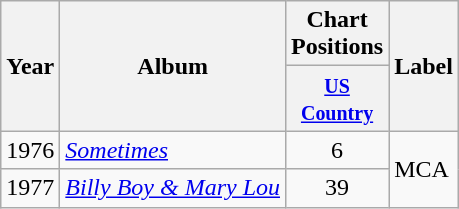<table class="wikitable">
<tr>
<th rowspan="2">Year</th>
<th rowspan="2">Album</th>
<th>Chart Positions</th>
<th rowspan="2">Label</th>
</tr>
<tr>
<th width="60"><small><a href='#'>US Country</a></small></th>
</tr>
<tr>
<td>1976</td>
<td><em><a href='#'>Sometimes</a></em></td>
<td align="center">6</td>
<td rowspan="2">MCA</td>
</tr>
<tr>
<td>1977</td>
<td><em><a href='#'>Billy Boy & Mary Lou</a></em></td>
<td align="center">39</td>
</tr>
</table>
